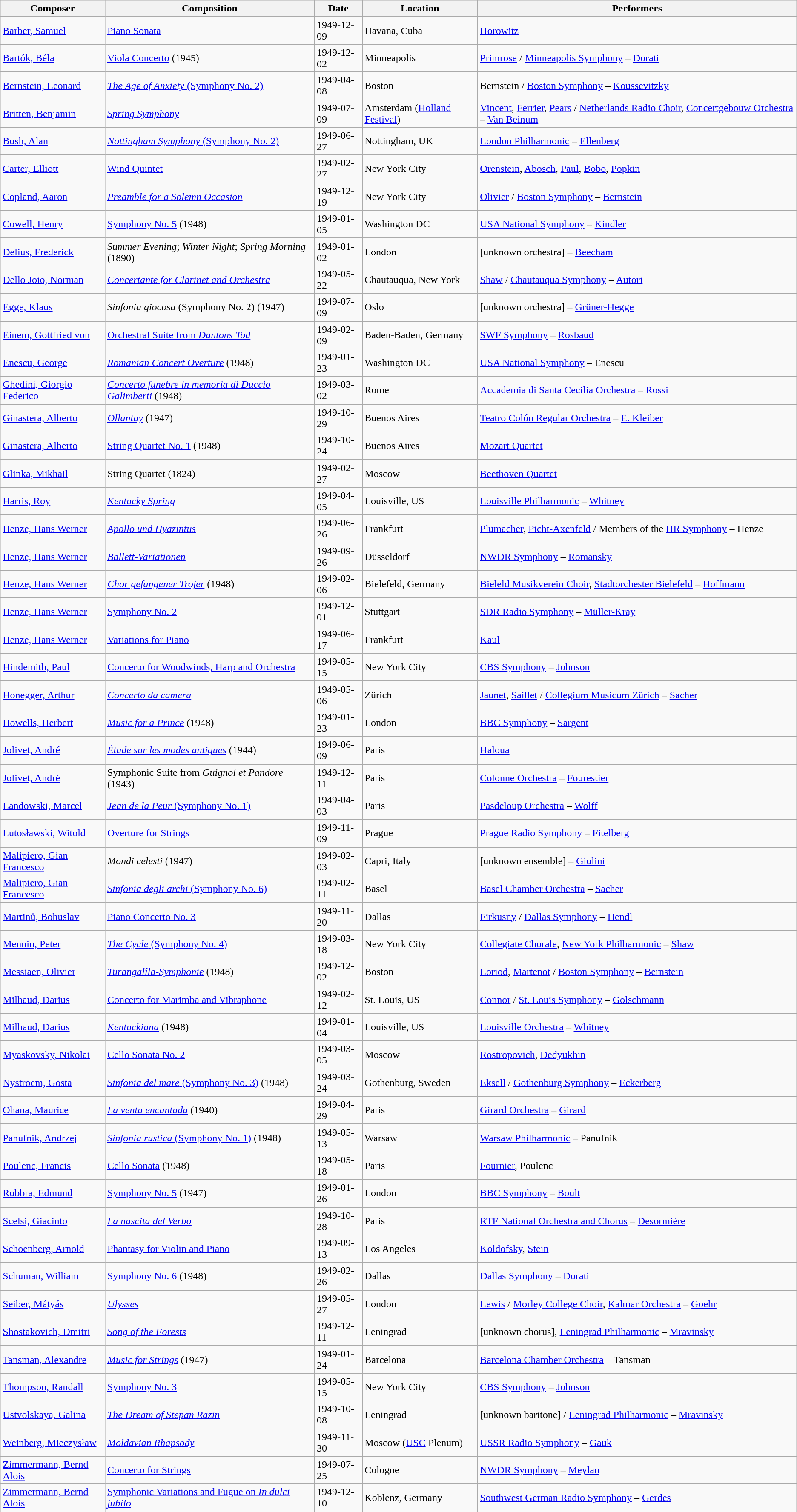<table class="wikitable sortable">
<tr>
<th>Composer</th>
<th>Composition</th>
<th>Date</th>
<th>Location</th>
<th>Performers</th>
</tr>
<tr>
<td><a href='#'>Barber, Samuel</a></td>
<td><a href='#'>Piano Sonata</a></td>
<td>1949-12-09</td>
<td>Havana, Cuba</td>
<td><a href='#'>Horowitz</a></td>
</tr>
<tr>
<td><a href='#'>Bartók, Béla</a></td>
<td><a href='#'>Viola Concerto</a> (1945)</td>
<td>1949-12-02</td>
<td>Minneapolis</td>
<td><a href='#'>Primrose</a> / <a href='#'>Minneapolis Symphony</a> – <a href='#'>Dorati</a></td>
</tr>
<tr>
<td><a href='#'>Bernstein, Leonard</a></td>
<td><a href='#'><em>The Age of Anxiety</em> (Symphony No. 2)</a></td>
<td>1949-04-08</td>
<td>Boston</td>
<td>Bernstein / <a href='#'>Boston Symphony</a> – <a href='#'>Koussevitzky</a></td>
</tr>
<tr>
<td><a href='#'>Britten, Benjamin</a></td>
<td><em><a href='#'>Spring Symphony</a></em></td>
<td>1949-07-09</td>
<td>Amsterdam (<a href='#'>Holland Festival</a>)</td>
<td><a href='#'>Vincent</a>, <a href='#'>Ferrier</a>, <a href='#'>Pears</a> / <a href='#'>Netherlands Radio Choir</a>, <a href='#'>Concertgebouw Orchestra</a> – <a href='#'>Van Beinum</a></td>
</tr>
<tr>
<td><a href='#'>Bush, Alan</a></td>
<td><a href='#'><em>Nottingham Symphony</em> (Symphony No. 2)</a></td>
<td>1949-06-27</td>
<td>Nottingham, UK</td>
<td><a href='#'>London Philharmonic</a> – <a href='#'>Ellenberg</a></td>
</tr>
<tr>
<td><a href='#'>Carter, Elliott</a></td>
<td><a href='#'>Wind Quintet</a></td>
<td>1949-02-27</td>
<td>New York City</td>
<td><a href='#'>Orenstein</a>, <a href='#'>Abosch</a>, <a href='#'>Paul</a>, <a href='#'>Bobo</a>, <a href='#'>Popkin</a></td>
</tr>
<tr>
<td><a href='#'>Copland, Aaron</a></td>
<td><em><a href='#'>Preamble for a Solemn Occasion</a></em></td>
<td>1949-12-19</td>
<td>New York City</td>
<td><a href='#'>Olivier</a> / <a href='#'>Boston Symphony</a> – <a href='#'>Bernstein</a></td>
</tr>
<tr>
<td><a href='#'>Cowell, Henry</a></td>
<td><a href='#'>Symphony No. 5</a> (1948)</td>
<td>1949-01-05</td>
<td>Washington DC</td>
<td><a href='#'>USA National Symphony</a> – <a href='#'>Kindler</a></td>
</tr>
<tr>
<td><a href='#'>Delius, Frederick</a></td>
<td><em>Summer Evening</em>; <em>Winter Night</em>; <em>Spring Morning</em> (1890)</td>
<td>1949-01-02</td>
<td>London</td>
<td>[unknown orchestra] – <a href='#'>Beecham</a></td>
</tr>
<tr>
<td><a href='#'>Dello Joio, Norman</a></td>
<td><em><a href='#'>Concertante for Clarinet and Orchestra</a></em></td>
<td>1949-05-22</td>
<td>Chautauqua, New York</td>
<td><a href='#'>Shaw</a> / <a href='#'>Chautauqua Symphony</a> – <a href='#'>Autori</a></td>
</tr>
<tr>
<td><a href='#'>Egge, Klaus</a></td>
<td><em>Sinfonia giocosa</em> (Symphony No. 2) (1947)</td>
<td>1949-07-09</td>
<td>Oslo</td>
<td>[unknown orchestra] – <a href='#'>Grüner-Hegge</a></td>
</tr>
<tr>
<td><a href='#'>Einem, Gottfried von</a></td>
<td><a href='#'>Orchestral Suite from <em>Dantons Tod</em></a></td>
<td>1949-02-09</td>
<td>Baden-Baden, Germany</td>
<td><a href='#'>SWF Symphony</a> – <a href='#'>Rosbaud</a></td>
</tr>
<tr>
<td><a href='#'>Enescu, George</a></td>
<td><em><a href='#'>Romanian Concert Overture</a></em> (1948)</td>
<td>1949-01-23</td>
<td>Washington DC</td>
<td><a href='#'>USA National Symphony</a> – Enescu</td>
</tr>
<tr>
<td><a href='#'>Ghedini, Giorgio Federico</a></td>
<td><em><a href='#'>Concerto funebre in memoria di Duccio Galimberti</a></em> (1948)</td>
<td>1949-03-02</td>
<td>Rome</td>
<td><a href='#'>Accademia di Santa Cecilia Orchestra</a> – <a href='#'>Rossi</a></td>
</tr>
<tr>
<td><a href='#'>Ginastera, Alberto</a></td>
<td><em><a href='#'>Ollantay</a></em> (1947)</td>
<td>1949-10-29</td>
<td>Buenos Aires</td>
<td><a href='#'>Teatro Colón Regular Orchestra</a> – <a href='#'>E. Kleiber</a></td>
</tr>
<tr>
<td><a href='#'>Ginastera, Alberto</a></td>
<td><a href='#'>String Quartet No. 1</a> (1948)</td>
<td>1949-10-24</td>
<td>Buenos Aires</td>
<td><a href='#'>Mozart Quartet</a></td>
</tr>
<tr>
<td><a href='#'>Glinka, Mikhail</a></td>
<td>String Quartet (1824)</td>
<td>1949-02-27</td>
<td>Moscow</td>
<td><a href='#'>Beethoven Quartet</a></td>
</tr>
<tr>
<td><a href='#'>Harris, Roy</a></td>
<td><em><a href='#'>Kentucky Spring</a></em></td>
<td>1949-04-05</td>
<td>Louisville, US</td>
<td><a href='#'>Louisville Philharmonic</a> – <a href='#'>Whitney</a></td>
</tr>
<tr>
<td><a href='#'>Henze, Hans Werner</a></td>
<td><em><a href='#'>Apollo und Hyazintus</a></em></td>
<td>1949-06-26</td>
<td>Frankfurt</td>
<td><a href='#'>Plümacher</a>, <a href='#'>Picht-Axenfeld</a> / Members of the <a href='#'>HR Symphony</a> – Henze</td>
</tr>
<tr>
<td><a href='#'>Henze, Hans Werner</a></td>
<td><em><a href='#'>Ballett-Variationen</a></em></td>
<td>1949-09-26</td>
<td>Düsseldorf</td>
<td><a href='#'>NWDR Symphony</a> – <a href='#'>Romansky</a></td>
</tr>
<tr>
<td><a href='#'>Henze, Hans Werner</a></td>
<td><em><a href='#'>Chor gefangener Trojer</a></em> (1948)</td>
<td>1949-02-06</td>
<td>Bielefeld, Germany</td>
<td><a href='#'>Bieleld Musikverein Choir</a>, <a href='#'>Stadtorchester Bielefeld</a> – <a href='#'>Hoffmann</a></td>
</tr>
<tr>
<td><a href='#'>Henze, Hans Werner</a></td>
<td><a href='#'>Symphony No. 2</a></td>
<td>1949-12-01</td>
<td>Stuttgart</td>
<td><a href='#'>SDR Radio Symphony</a> – <a href='#'>Müller-Kray</a></td>
</tr>
<tr>
<td><a href='#'>Henze, Hans Werner</a></td>
<td><a href='#'>Variations for Piano</a></td>
<td>1949-06-17</td>
<td>Frankfurt</td>
<td><a href='#'>Kaul</a></td>
</tr>
<tr>
<td><a href='#'>Hindemith, Paul</a></td>
<td><a href='#'>Concerto for Woodwinds, Harp and Orchestra</a></td>
<td>1949-05-15</td>
<td>New York City</td>
<td><a href='#'>CBS Symphony</a> – <a href='#'>Johnson</a></td>
</tr>
<tr>
<td><a href='#'>Honegger, Arthur</a></td>
<td><em><a href='#'>Concerto da camera</a></em></td>
<td>1949-05-06</td>
<td>Zürich</td>
<td><a href='#'>Jaunet</a>, <a href='#'>Saillet</a> / <a href='#'>Collegium Musicum Zürich</a> – <a href='#'>Sacher</a></td>
</tr>
<tr>
<td><a href='#'>Howells, Herbert</a></td>
<td><em><a href='#'>Music for a Prince</a></em> (1948)</td>
<td>1949-01-23</td>
<td>London</td>
<td><a href='#'>BBC Symphony</a> – <a href='#'>Sargent</a></td>
</tr>
<tr>
<td><a href='#'>Jolivet, André</a></td>
<td><em><a href='#'>Étude sur les modes antiques</a></em> (1944)</td>
<td>1949-06-09</td>
<td>Paris</td>
<td><a href='#'>Haloua</a></td>
</tr>
<tr>
<td><a href='#'>Jolivet, André</a></td>
<td>Symphonic Suite from <em>Guignol et Pandore</em> (1943)</td>
<td>1949-12-11</td>
<td>Paris</td>
<td><a href='#'>Colonne Orchestra</a> – <a href='#'>Fourestier</a></td>
</tr>
<tr>
<td><a href='#'>Landowski, Marcel</a></td>
<td><a href='#'><em>Jean de la Peur</em> (Symphony No. 1)</a></td>
<td>1949-04-03</td>
<td>Paris</td>
<td><a href='#'>Pasdeloup Orchestra</a> – <a href='#'>Wolff</a></td>
</tr>
<tr>
<td><a href='#'>Lutosławski, Witold</a></td>
<td><a href='#'>Overture for Strings</a></td>
<td>1949-11-09</td>
<td>Prague</td>
<td><a href='#'>Prague Radio Symphony</a> – <a href='#'>Fitelberg</a></td>
</tr>
<tr>
<td><a href='#'>Malipiero, Gian Francesco</a></td>
<td><em>Mondi celesti</em> (1947)</td>
<td>1949-02-03</td>
<td>Capri, Italy</td>
<td>[unknown ensemble] – <a href='#'>Giulini</a></td>
</tr>
<tr>
<td><a href='#'>Malipiero, Gian Francesco</a></td>
<td><a href='#'><em>Sinfonia degli archi</em> (Symphony No. 6)</a></td>
<td>1949-02-11</td>
<td>Basel</td>
<td><a href='#'>Basel Chamber Orchestra</a> – <a href='#'>Sacher</a></td>
</tr>
<tr>
<td><a href='#'>Martinů, Bohuslav</a></td>
<td><a href='#'>Piano Concerto No. 3</a></td>
<td>1949-11-20</td>
<td>Dallas</td>
<td><a href='#'>Firkusny</a> / <a href='#'>Dallas Symphony</a> – <a href='#'>Hendl</a></td>
</tr>
<tr>
<td><a href='#'>Mennin, Peter</a></td>
<td><a href='#'><em>The Cycle</em> (Symphony No. 4)</a></td>
<td>1949-03-18</td>
<td>New York City</td>
<td><a href='#'>Collegiate Chorale</a>, <a href='#'>New York Philharmonic</a> – <a href='#'>Shaw</a></td>
</tr>
<tr>
<td><a href='#'>Messiaen, Olivier</a></td>
<td><em><a href='#'>Turangalîla-Symphonie</a></em> (1948)</td>
<td>1949-12-02</td>
<td>Boston</td>
<td><a href='#'>Loriod</a>, <a href='#'>Martenot</a> / <a href='#'>Boston Symphony</a> – <a href='#'>Bernstein</a></td>
</tr>
<tr>
<td><a href='#'>Milhaud, Darius</a></td>
<td><a href='#'>Concerto for Marimba and Vibraphone</a></td>
<td>1949-02-12</td>
<td>St. Louis, US</td>
<td><a href='#'>Connor</a> / <a href='#'>St. Louis Symphony</a> – <a href='#'>Golschmann</a></td>
</tr>
<tr>
<td><a href='#'>Milhaud, Darius</a></td>
<td><em><a href='#'>Kentuckiana</a></em> (1948)</td>
<td>1949-01-04</td>
<td>Louisville, US</td>
<td><a href='#'>Louisville Orchestra</a> – <a href='#'>Whitney</a></td>
</tr>
<tr>
<td><a href='#'>Myaskovsky, Nikolai</a></td>
<td><a href='#'>Cello Sonata No. 2</a></td>
<td>1949-03-05</td>
<td>Moscow</td>
<td><a href='#'>Rostropovich</a>, <a href='#'>Dedyukhin</a></td>
</tr>
<tr>
<td><a href='#'>Nystroem, Gösta</a></td>
<td><a href='#'><em>Sinfonia del mare</em> (Symphony No. 3)</a> (1948)</td>
<td>1949-03-24</td>
<td>Gothenburg, Sweden</td>
<td><a href='#'>Eksell</a> / <a href='#'>Gothenburg Symphony</a> – <a href='#'>Eckerberg</a></td>
</tr>
<tr>
<td><a href='#'>Ohana, Maurice</a></td>
<td><em><a href='#'>La venta encantada</a></em> (1940)</td>
<td>1949-04-29</td>
<td>Paris</td>
<td><a href='#'>Girard Orchestra</a> – <a href='#'>Girard</a></td>
</tr>
<tr>
<td><a href='#'>Panufnik, Andrzej</a></td>
<td><a href='#'><em>Sinfonia rustica</em> (Symphony No. 1)</a> (1948)</td>
<td>1949-05-13</td>
<td>Warsaw</td>
<td><a href='#'>Warsaw Philharmonic</a> – Panufnik</td>
</tr>
<tr>
<td><a href='#'>Poulenc, Francis</a></td>
<td><a href='#'>Cello Sonata</a> (1948)</td>
<td>1949-05-18</td>
<td>Paris</td>
<td><a href='#'>Fournier</a>, Poulenc</td>
</tr>
<tr>
<td><a href='#'>Rubbra, Edmund</a></td>
<td><a href='#'>Symphony No. 5</a> (1947)</td>
<td>1949-01-26</td>
<td>London</td>
<td><a href='#'>BBC Symphony</a> – <a href='#'>Boult</a></td>
</tr>
<tr>
<td><a href='#'>Scelsi, Giacinto</a></td>
<td><em><a href='#'>La nascita del Verbo</a></em></td>
<td>1949-10-28</td>
<td>Paris</td>
<td><a href='#'>RTF National Orchestra and Chorus</a> – <a href='#'>Desormière</a></td>
</tr>
<tr>
<td><a href='#'>Schoenberg, Arnold</a></td>
<td><a href='#'>Phantasy for Violin and Piano</a></td>
<td>1949-09-13</td>
<td>Los Angeles</td>
<td><a href='#'>Koldofsky</a>, <a href='#'>Stein</a></td>
</tr>
<tr>
<td><a href='#'>Schuman, William</a></td>
<td><a href='#'>Symphony No. 6</a> (1948)</td>
<td>1949-02-26</td>
<td>Dallas</td>
<td><a href='#'>Dallas Symphony</a> – <a href='#'>Dorati</a></td>
</tr>
<tr>
<td><a href='#'>Seiber, Mátyás</a></td>
<td><em><a href='#'>Ulysses</a></em></td>
<td>1949-05-27</td>
<td>London</td>
<td><a href='#'>Lewis</a> / <a href='#'>Morley College Choir</a>, <a href='#'>Kalmar Orchestra</a> – <a href='#'>Goehr</a></td>
</tr>
<tr>
<td><a href='#'>Shostakovich, Dmitri</a></td>
<td><em><a href='#'>Song of the Forests</a></em></td>
<td>1949-12-11</td>
<td>Leningrad</td>
<td>[unknown chorus], <a href='#'>Leningrad Philharmonic</a> – <a href='#'>Mravinsky</a></td>
</tr>
<tr>
<td><a href='#'>Tansman, Alexandre</a></td>
<td><em><a href='#'>Music for Strings</a></em> (1947)</td>
<td>1949-01-24</td>
<td>Barcelona</td>
<td><a href='#'>Barcelona Chamber Orchestra</a> – Tansman</td>
</tr>
<tr>
<td><a href='#'>Thompson, Randall</a></td>
<td><a href='#'>Symphony No. 3</a></td>
<td>1949-05-15</td>
<td>New York City</td>
<td><a href='#'>CBS Symphony</a> – <a href='#'>Johnson</a></td>
</tr>
<tr>
<td><a href='#'>Ustvolskaya, Galina</a></td>
<td><em><a href='#'>The Dream of Stepan Razin</a></em></td>
<td>1949-10-08</td>
<td>Leningrad</td>
<td>[unknown baritone] / <a href='#'>Leningrad Philharmonic</a> – <a href='#'>Mravinsky</a></td>
</tr>
<tr>
<td><a href='#'>Weinberg, Mieczysław</a></td>
<td><em><a href='#'>Moldavian Rhapsody</a></em></td>
<td>1949-11-30</td>
<td>Moscow (<a href='#'>USC</a> Plenum)</td>
<td><a href='#'>USSR Radio Symphony</a> – <a href='#'>Gauk</a></td>
</tr>
<tr>
<td><a href='#'>Zimmermann, Bernd Alois</a></td>
<td><a href='#'>Concerto for Strings</a></td>
<td>1949-07-25</td>
<td>Cologne</td>
<td><a href='#'>NWDR Symphony</a> – <a href='#'>Meylan</a></td>
</tr>
<tr>
<td><a href='#'>Zimmermann, Bernd Alois</a></td>
<td><a href='#'>Symphonic Variations and Fugue on <em>In dulci jubilo</em></a></td>
<td>1949-12-10</td>
<td>Koblenz, Germany</td>
<td><a href='#'>Southwest German Radio Symphony</a> – <a href='#'>Gerdes</a></td>
</tr>
<tr>
</tr>
</table>
